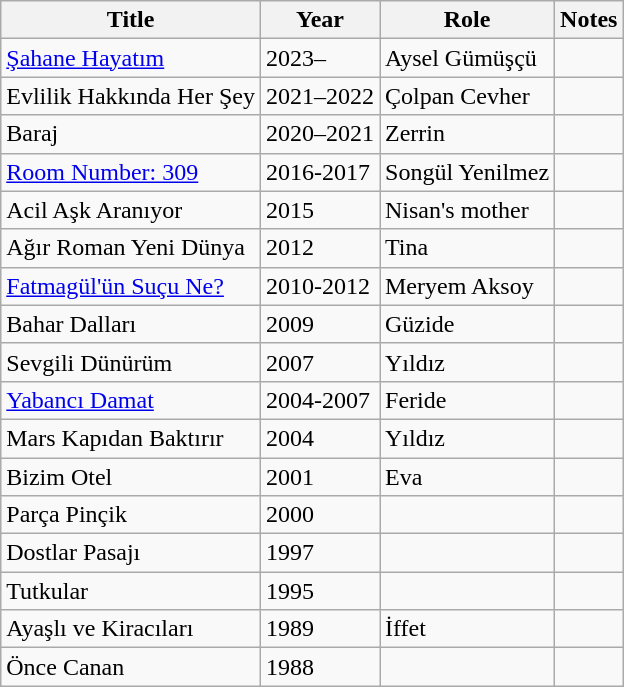<table class="wikitable">
<tr>
<th>Title</th>
<th>Year</th>
<th>Role</th>
<th>Notes</th>
</tr>
<tr>
<td><a href='#'>Şahane Hayatım</a></td>
<td>2023–</td>
<td>Aysel Gümüşçü</td>
<td></td>
</tr>
<tr>
<td>Evlilik Hakkında Her Şey</td>
<td>2021–2022</td>
<td>Çolpan Cevher</td>
<td></td>
</tr>
<tr>
<td>Baraj</td>
<td>2020–2021</td>
<td>Zerrin</td>
<td></td>
</tr>
<tr>
<td><a href='#'>Room Number: 309</a></td>
<td>2016-2017</td>
<td>Songül Yenilmez</td>
<td></td>
</tr>
<tr>
<td>Acil Aşk Aranıyor</td>
<td>2015</td>
<td>Nisan's mother</td>
<td></td>
</tr>
<tr>
<td>Ağır Roman Yeni Dünya</td>
<td>2012</td>
<td>Tina</td>
<td></td>
</tr>
<tr>
<td><a href='#'>Fatmagül'ün Suçu Ne?</a></td>
<td>2010-2012</td>
<td>Meryem Aksoy</td>
<td></td>
</tr>
<tr>
<td>Bahar Dalları</td>
<td>2009</td>
<td>Güzide</td>
<td></td>
</tr>
<tr>
<td>Sevgili Dünürüm</td>
<td>2007</td>
<td>Yıldız</td>
<td></td>
</tr>
<tr>
<td><a href='#'>Yabancı Damat</a></td>
<td>2004-2007</td>
<td>Feride</td>
<td></td>
</tr>
<tr>
<td>Mars Kapıdan Baktırır</td>
<td>2004</td>
<td>Yıldız</td>
<td></td>
</tr>
<tr>
<td>Bizim Otel</td>
<td>2001</td>
<td>Eva</td>
<td></td>
</tr>
<tr>
<td>Parça Pinçik</td>
<td>2000</td>
<td></td>
<td></td>
</tr>
<tr>
<td>Dostlar Pasajı</td>
<td>1997</td>
<td></td>
<td></td>
</tr>
<tr>
<td>Tutkular</td>
<td>1995</td>
<td></td>
<td></td>
</tr>
<tr>
<td>Ayaşlı ve Kiracıları</td>
<td>1989</td>
<td>İffet</td>
<td></td>
</tr>
<tr>
<td>Önce Canan</td>
<td>1988</td>
<td></td>
<td></td>
</tr>
</table>
